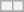<table class="wikitable sortable" align=right style="margin-left: 1em">
<tr>
<th></th>
<th></th>
</tr>
<tr>
</tr>
</table>
